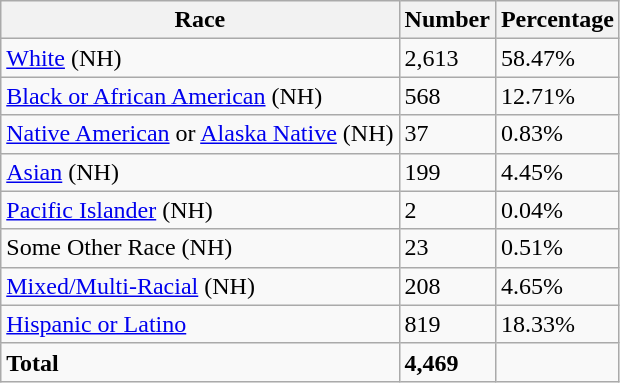<table class="wikitable">
<tr>
<th>Race</th>
<th>Number</th>
<th>Percentage</th>
</tr>
<tr>
<td><a href='#'>White</a> (NH)</td>
<td>2,613</td>
<td>58.47%</td>
</tr>
<tr>
<td><a href='#'>Black or African American</a> (NH)</td>
<td>568</td>
<td>12.71%</td>
</tr>
<tr>
<td><a href='#'>Native American</a> or <a href='#'>Alaska Native</a> (NH)</td>
<td>37</td>
<td>0.83%</td>
</tr>
<tr>
<td><a href='#'>Asian</a> (NH)</td>
<td>199</td>
<td>4.45%</td>
</tr>
<tr>
<td><a href='#'>Pacific Islander</a> (NH)</td>
<td>2</td>
<td>0.04%</td>
</tr>
<tr>
<td>Some Other Race (NH)</td>
<td>23</td>
<td>0.51%</td>
</tr>
<tr>
<td><a href='#'>Mixed/Multi-Racial</a> (NH)</td>
<td>208</td>
<td>4.65%</td>
</tr>
<tr>
<td><a href='#'>Hispanic or Latino</a></td>
<td>819</td>
<td>18.33%</td>
</tr>
<tr>
<td><strong>Total</strong></td>
<td><strong>4,469</strong></td>
<td></td>
</tr>
</table>
